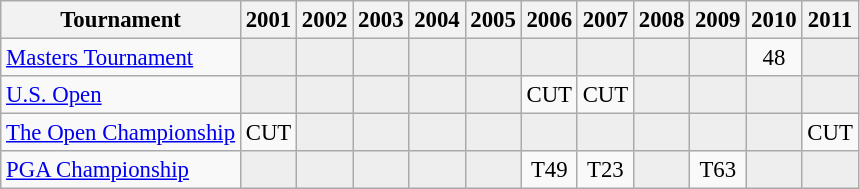<table class="wikitable" style="font-size:95%;text-align:center;">
<tr>
<th>Tournament</th>
<th>2001</th>
<th>2002</th>
<th>2003</th>
<th>2004</th>
<th>2005</th>
<th>2006</th>
<th>2007</th>
<th>2008</th>
<th>2009</th>
<th>2010</th>
<th>2011</th>
</tr>
<tr>
<td align=left><a href='#'>Masters Tournament</a></td>
<td style="background:#eeeeee;"></td>
<td style="background:#eeeeee;"></td>
<td style="background:#eeeeee;"></td>
<td style="background:#eeeeee;"></td>
<td style="background:#eeeeee;"></td>
<td style="background:#eeeeee;"></td>
<td style="background:#eeeeee;"></td>
<td style="background:#eeeeee;"></td>
<td style="background:#eeeeee;"></td>
<td>48</td>
<td style="background:#eeeeee;"></td>
</tr>
<tr>
<td align=left><a href='#'>U.S. Open</a></td>
<td style="background:#eeeeee;"></td>
<td style="background:#eeeeee;"></td>
<td style="background:#eeeeee;"></td>
<td style="background:#eeeeee;"></td>
<td style="background:#eeeeee;"></td>
<td>CUT</td>
<td>CUT</td>
<td style="background:#eeeeee;"></td>
<td style="background:#eeeeee;"></td>
<td style="background:#eeeeee;"></td>
<td style="background:#eeeeee;"></td>
</tr>
<tr>
<td align=left><a href='#'>The Open Championship</a></td>
<td>CUT</td>
<td style="background:#eeeeee;"></td>
<td style="background:#eeeeee;"></td>
<td style="background:#eeeeee;"></td>
<td style="background:#eeeeee;"></td>
<td style="background:#eeeeee;"></td>
<td style="background:#eeeeee;"></td>
<td style="background:#eeeeee;"></td>
<td style="background:#eeeeee;"></td>
<td style="background:#eeeeee;"></td>
<td>CUT</td>
</tr>
<tr>
<td align=left><a href='#'>PGA Championship</a></td>
<td style="background:#eeeeee;"></td>
<td style="background:#eeeeee;"></td>
<td style="background:#eeeeee;"></td>
<td style="background:#eeeeee;"></td>
<td style="background:#eeeeee;"></td>
<td>T49</td>
<td>T23</td>
<td style="background:#eeeeee;"></td>
<td>T63</td>
<td style="background:#eeeeee;"></td>
<td style="background:#eeeeee;"></td>
</tr>
</table>
